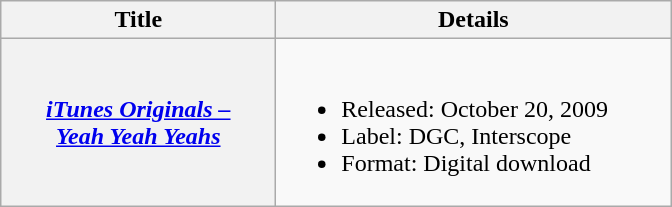<table class="wikitable plainrowheaders">
<tr>
<th scope="col" style="width:11em;">Title</th>
<th scope="col" style="width:16em;">Details</th>
</tr>
<tr>
<th scope="row"><em><a href='#'>iTunes Originals –<br>Yeah Yeah Yeahs</a></em></th>
<td><br><ul><li>Released: October 20, 2009</li><li>Label: DGC, Interscope</li><li>Format: Digital download</li></ul></td>
</tr>
</table>
